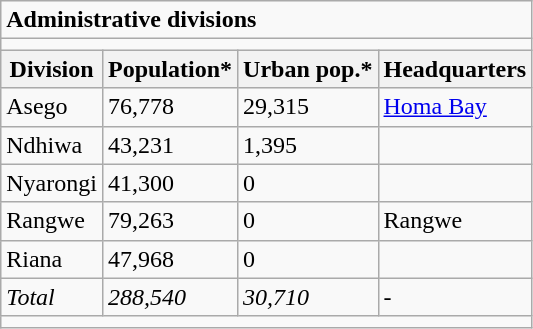<table class="wikitable">
<tr>
<td colspan="4"><strong>Administrative divisions</strong></td>
</tr>
<tr>
<td colspan="4"></td>
</tr>
<tr>
<th>Division</th>
<th>Population*</th>
<th>Urban pop.*</th>
<th>Headquarters</th>
</tr>
<tr>
<td>Asego</td>
<td>76,778</td>
<td>29,315</td>
<td><a href='#'>Homa Bay</a></td>
</tr>
<tr>
<td>Ndhiwa</td>
<td>43,231</td>
<td>1,395</td>
<td></td>
</tr>
<tr>
<td>Nyarongi</td>
<td>41,300</td>
<td>0</td>
<td></td>
</tr>
<tr>
<td>Rangwe</td>
<td>79,263</td>
<td>0</td>
<td>Rangwe</td>
</tr>
<tr>
<td>Riana</td>
<td>47,968</td>
<td>0</td>
<td></td>
</tr>
<tr>
<td><em>Total</em></td>
<td><em>288,540</em></td>
<td><em>30,710</em></td>
<td>-</td>
</tr>
<tr>
<td colspan="4"></td>
</tr>
</table>
